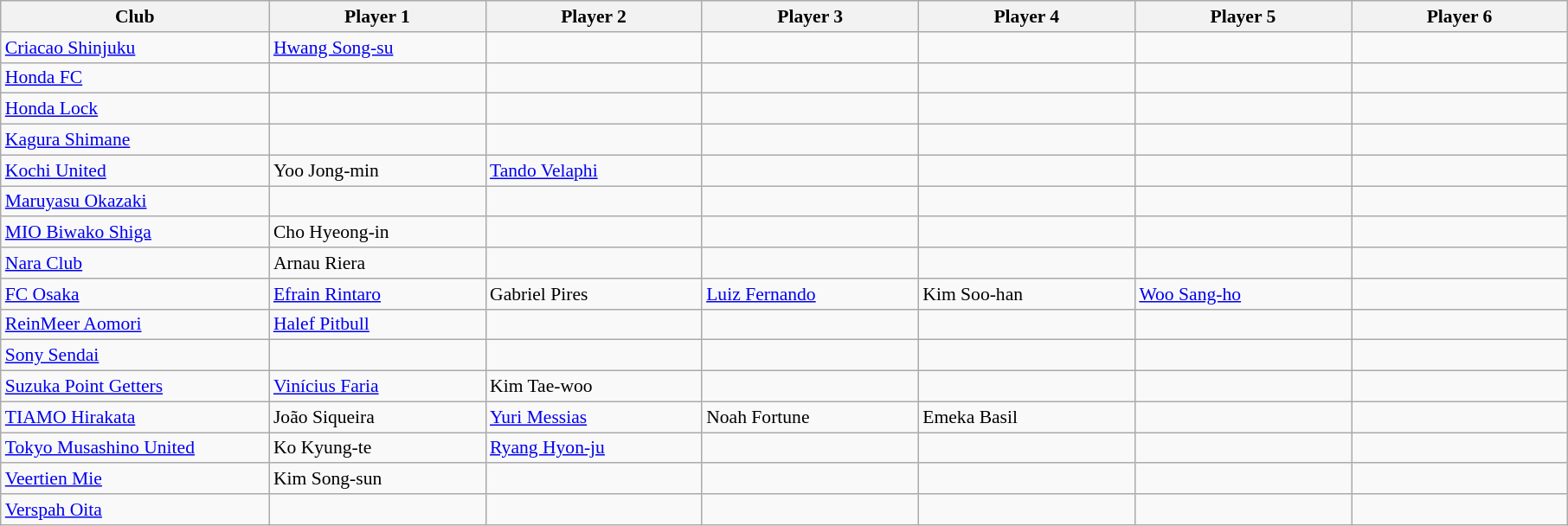<table class="wikitable sortable" style="font-size:90%;">
<tr>
<th width="200">Club</th>
<th width="160">Player 1</th>
<th width="160">Player 2</th>
<th width="160">Player 3</th>
<th width="160">Player 4</th>
<th width="160">Player 5</th>
<th width="160">Player 6</th>
</tr>
<tr>
<td><a href='#'>Criacao Shinjuku</a></td>
<td> <a href='#'>Hwang Song-su</a></td>
<td></td>
<td></td>
<td></td>
<td></td>
<td></td>
</tr>
<tr>
<td><a href='#'>Honda FC</a></td>
<td></td>
<td></td>
<td></td>
<td></td>
<td></td>
<td></td>
</tr>
<tr>
<td><a href='#'>Honda Lock</a></td>
<td></td>
<td></td>
<td></td>
<td></td>
<td></td>
<td></td>
</tr>
<tr>
<td><a href='#'>Kagura Shimane</a></td>
<td></td>
<td></td>
<td></td>
<td></td>
<td></td>
<td></td>
</tr>
<tr>
<td><a href='#'>Kochi United</a></td>
<td> Yoo Jong-min</td>
<td> <a href='#'>Tando Velaphi</a></td>
<td></td>
<td></td>
<td></td>
<td></td>
</tr>
<tr>
<td><a href='#'>Maruyasu Okazaki</a></td>
<td></td>
<td></td>
<td></td>
<td></td>
<td></td>
<td></td>
</tr>
<tr>
<td><a href='#'>MIO Biwako Shiga</a></td>
<td> Cho Hyeong-in</td>
<td></td>
<td></td>
<td></td>
<td></td>
<td></td>
</tr>
<tr>
<td><a href='#'>Nara Club</a></td>
<td> Arnau Riera</td>
<td></td>
<td></td>
<td></td>
<td></td>
<td></td>
</tr>
<tr>
<td><a href='#'>FC Osaka</a></td>
<td> <a href='#'>Efrain Rintaro</a></td>
<td> Gabriel Pires</td>
<td> <a href='#'>Luiz Fernando</a></td>
<td> Kim Soo-han</td>
<td> <a href='#'>Woo Sang-ho</a></td>
<td></td>
</tr>
<tr>
<td><a href='#'>ReinMeer Aomori</a></td>
<td> <a href='#'>Halef Pitbull</a></td>
<td></td>
<td></td>
<td></td>
<td></td>
<td></td>
</tr>
<tr>
<td><a href='#'>Sony Sendai</a></td>
<td></td>
<td></td>
<td></td>
<td></td>
<td></td>
<td></td>
</tr>
<tr>
<td><a href='#'>Suzuka Point Getters</a></td>
<td> <a href='#'>Vinícius Faria</a></td>
<td> Kim Tae-woo</td>
<td></td>
<td></td>
<td></td>
<td></td>
</tr>
<tr>
<td><a href='#'>TIAMO Hirakata</a></td>
<td> João Siqueira</td>
<td> <a href='#'>Yuri Messias</a></td>
<td> Noah Fortune</td>
<td> Emeka Basil</td>
<td></td>
<td></td>
</tr>
<tr>
<td><a href='#'>Tokyo Musashino United</a></td>
<td> Ko Kyung-te</td>
<td> <a href='#'>Ryang Hyon-ju</a></td>
<td></td>
<td></td>
<td></td>
<td></td>
</tr>
<tr>
<td><a href='#'>Veertien Mie</a></td>
<td> Kim Song-sun</td>
<td></td>
<td></td>
<td></td>
<td></td>
<td></td>
</tr>
<tr>
<td><a href='#'>Verspah Oita</a></td>
<td></td>
<td></td>
<td></td>
<td></td>
<td></td>
<td></td>
</tr>
</table>
